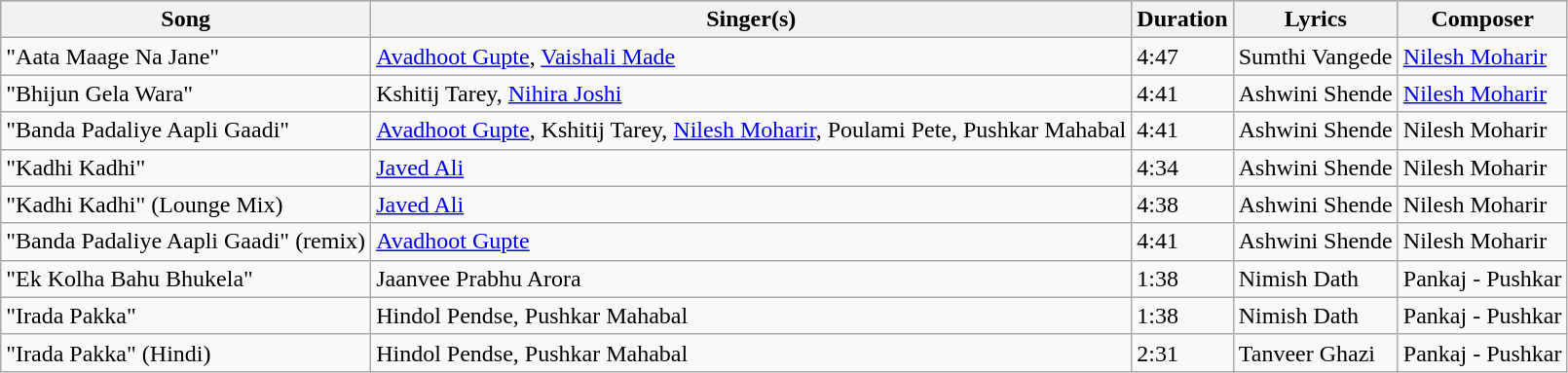<table class="wikitable">
<tr style="background:#ccc; text-align:center;">
<th>Song</th>
<th>Singer(s)</th>
<th>Duration</th>
<th>Lyrics</th>
<th>Composer</th>
</tr>
<tr>
<td>"Aata Maage Na Jane"</td>
<td><a href='#'>Avadhoot Gupte</a>, <a href='#'>Vaishali Made</a></td>
<td>4:47</td>
<td>Sumthi Vangede</td>
<td><a href='#'>Nilesh Moharir</a></td>
</tr>
<tr>
<td>"Bhijun Gela Wara"</td>
<td>Kshitij Tarey, <a href='#'>Nihira Joshi</a></td>
<td>4:41</td>
<td>Ashwini Shende</td>
<td><a href='#'>Nilesh Moharir</a></td>
</tr>
<tr>
<td>"Banda Padaliye Aapli Gaadi"</td>
<td><a href='#'>Avadhoot Gupte</a>, Kshitij Tarey, <a href='#'>Nilesh Moharir</a>, Poulami Pete, Pushkar Mahabal</td>
<td>4:41</td>
<td>Ashwini Shende</td>
<td>Nilesh Moharir</td>
</tr>
<tr>
<td>"Kadhi Kadhi"</td>
<td><a href='#'>Javed Ali</a></td>
<td>4:34</td>
<td>Ashwini Shende</td>
<td>Nilesh Moharir</td>
</tr>
<tr>
<td>"Kadhi Kadhi" (Lounge Mix)</td>
<td><a href='#'>Javed Ali</a></td>
<td>4:38</td>
<td>Ashwini Shende</td>
<td>Nilesh Moharir</td>
</tr>
<tr>
<td>"Banda Padaliye Aapli Gaadi" (remix)</td>
<td><a href='#'>Avadhoot Gupte</a></td>
<td>4:41</td>
<td>Ashwini Shende</td>
<td>Nilesh Moharir</td>
</tr>
<tr>
<td>"Ek Kolha Bahu Bhukela"</td>
<td>Jaanvee Prabhu Arora</td>
<td>1:38</td>
<td>Nimish Dath</td>
<td>Pankaj - Pushkar</td>
</tr>
<tr>
<td>"Irada Pakka"</td>
<td>Hindol Pendse, Pushkar Mahabal</td>
<td>1:38</td>
<td>Nimish Dath</td>
<td>Pankaj - Pushkar</td>
</tr>
<tr>
<td>"Irada Pakka" (Hindi)</td>
<td>Hindol Pendse, Pushkar Mahabal</td>
<td>2:31</td>
<td>Tanveer Ghazi</td>
<td>Pankaj - Pushkar</td>
</tr>
</table>
